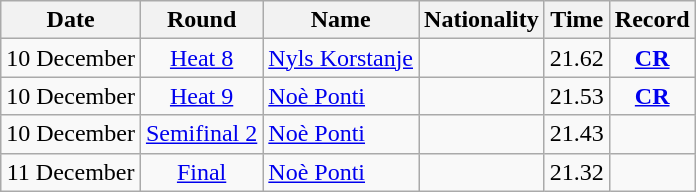<table class="wikitable" style=text-align:center>
<tr>
<th>Date</th>
<th>Round</th>
<th>Name</th>
<th>Nationality</th>
<th>Time</th>
<th>Record</th>
</tr>
<tr>
<td>10 December</td>
<td><a href='#'>Heat 8</a></td>
<td align="left"><a href='#'>Nyls Korstanje</a></td>
<td align=left></td>
<td>21.62</td>
<td><strong><a href='#'>CR</a></strong></td>
</tr>
<tr>
<td>10 December</td>
<td><a href='#'>Heat 9</a></td>
<td align="left"><a href='#'>Noè Ponti</a></td>
<td align=left></td>
<td>21.53</td>
<td><strong><a href='#'>CR</a></strong></td>
</tr>
<tr>
<td>10 December</td>
<td><a href='#'>Semifinal 2</a></td>
<td align="left"><a href='#'>Noè Ponti</a></td>
<td align=left></td>
<td>21.43</td>
<td></td>
</tr>
<tr>
<td>11 December</td>
<td><a href='#'>Final</a></td>
<td align="left"><a href='#'>Noè Ponti</a></td>
<td align=left></td>
<td>21.32</td>
<td></td>
</tr>
</table>
